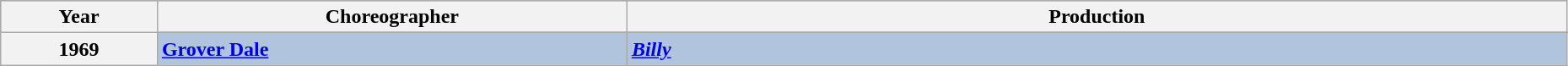<table class="wikitable" style="width:98%;">
<tr style="background:#bebebe;">
<th style="width:10%;">Year</th>
<th style="width:30%;">Choreographer</th>
<th style="width:60%;">Production</th>
</tr>
<tr>
<th rowspan="2">1969</th>
</tr>
<tr style="background:#B0C4DE">
<td><strong><a href='#'>Grover Dale</a></strong></td>
<td><strong><em><a href='#'>Billy</a><em> <strong></td>
</tr>
</table>
